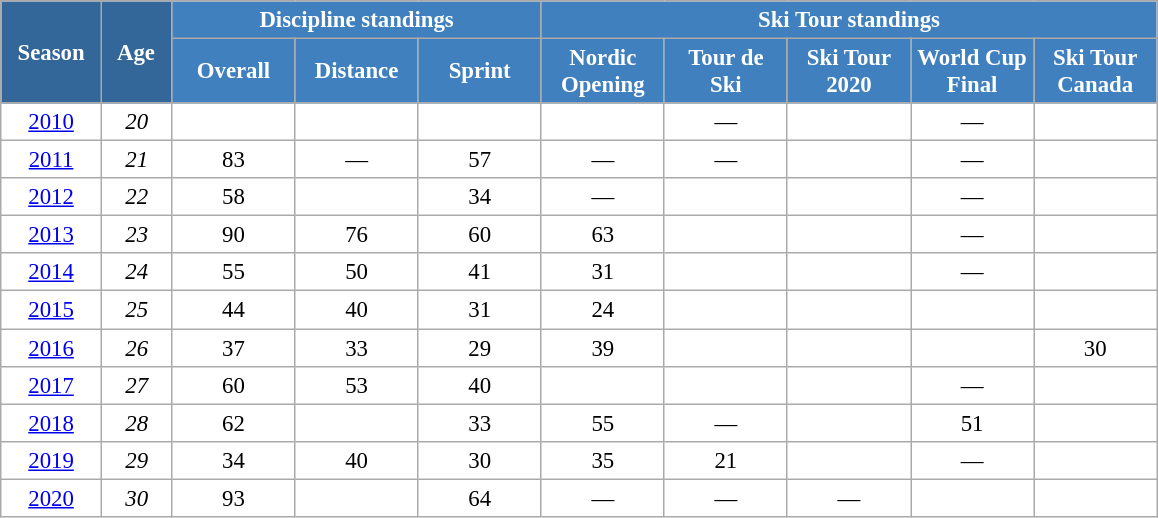<table class="wikitable" style="font-size:95%; text-align:center; border:grey solid 1px; border-collapse:collapse; background:#ffffff;">
<tr>
<th style="background-color:#369; color:white; width:60px;" rowspan="2"> Season </th>
<th style="background-color:#369; color:white; width:40px;" rowspan="2"> Age </th>
<th style="background-color:#4180be; color:white;" colspan="3">Discipline standings</th>
<th style="background-color:#4180be; color:white;" colspan="5">Ski Tour standings</th>
</tr>
<tr>
<th style="background-color:#4180be; color:white; width:75px;">Overall</th>
<th style="background-color:#4180be; color:white; width:75px;">Distance</th>
<th style="background-color:#4180be; color:white; width:75px;">Sprint</th>
<th style="background-color:#4180be; color:white; width:75px;">Nordic<br>Opening</th>
<th style="background-color:#4180be; color:white; width:75px;">Tour de<br>Ski</th>
<th style="background-color:#4180be; color:white; width:75px;">Ski Tour<br>2020</th>
<th style="background-color:#4180be; color:white; width:75px;">World Cup<br>Final</th>
<th style="background-color:#4180be; color:white; width:75px;">Ski Tour<br>Canada</th>
</tr>
<tr>
<td><a href='#'>2010</a></td>
<td><em>20</em></td>
<td></td>
<td></td>
<td></td>
<td></td>
<td>—</td>
<td></td>
<td>—</td>
<td></td>
</tr>
<tr>
<td><a href='#'>2011</a></td>
<td><em>21</em></td>
<td>83</td>
<td>—</td>
<td>57</td>
<td>—</td>
<td>—</td>
<td></td>
<td>—</td>
<td></td>
</tr>
<tr>
<td><a href='#'>2012</a></td>
<td><em>22</em></td>
<td>58</td>
<td></td>
<td>34</td>
<td>—</td>
<td></td>
<td></td>
<td>—</td>
<td></td>
</tr>
<tr>
<td><a href='#'>2013</a></td>
<td><em>23</em></td>
<td>90</td>
<td>76</td>
<td>60</td>
<td>63</td>
<td></td>
<td></td>
<td>—</td>
<td></td>
</tr>
<tr>
<td><a href='#'>2014</a></td>
<td><em>24</em></td>
<td>55</td>
<td>50</td>
<td>41</td>
<td>31</td>
<td></td>
<td></td>
<td>—</td>
<td></td>
</tr>
<tr>
<td><a href='#'>2015</a></td>
<td><em>25</em></td>
<td>44</td>
<td>40</td>
<td>31</td>
<td>24</td>
<td></td>
<td></td>
<td></td>
<td></td>
</tr>
<tr>
<td><a href='#'>2016</a></td>
<td><em>26</em></td>
<td>37</td>
<td>33</td>
<td>29</td>
<td>39</td>
<td></td>
<td></td>
<td></td>
<td>30</td>
</tr>
<tr>
<td><a href='#'>2017</a></td>
<td><em>27</em></td>
<td>60</td>
<td>53</td>
<td>40</td>
<td></td>
<td></td>
<td></td>
<td>—</td>
<td></td>
</tr>
<tr>
<td><a href='#'>2018</a></td>
<td><em>28</em></td>
<td>62</td>
<td></td>
<td>33</td>
<td>55</td>
<td>—</td>
<td></td>
<td>51</td>
<td></td>
</tr>
<tr>
<td><a href='#'>2019</a></td>
<td><em>29</em></td>
<td>34</td>
<td>40</td>
<td>30</td>
<td>35</td>
<td>21</td>
<td></td>
<td>—</td>
<td></td>
</tr>
<tr>
<td><a href='#'>2020</a></td>
<td><em>30</em></td>
<td>93</td>
<td></td>
<td>64</td>
<td>—</td>
<td>—</td>
<td>—</td>
<td></td>
<td></td>
</tr>
</table>
